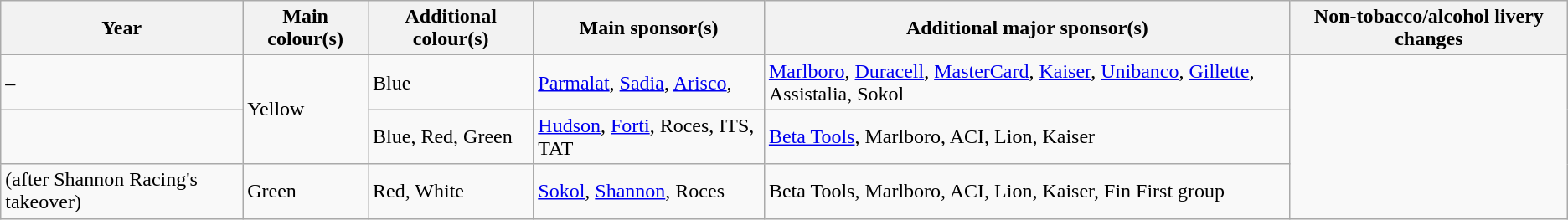<table class="wikitable">
<tr>
<th>Year</th>
<th>Main colour(s)</th>
<th>Additional colour(s)</th>
<th>Main sponsor(s)</th>
<th>Additional major sponsor(s)</th>
<th>Non-tobacco/alcohol livery changes</th>
</tr>
<tr>
<td>–</td>
<td rowspan=2>Yellow</td>
<td>Blue</td>
<td><a href='#'>Parmalat</a>, <a href='#'>Sadia</a>, <a href='#'>Arisco</a>,</td>
<td><a href='#'>Marlboro</a>, <a href='#'>Duracell</a>, <a href='#'>MasterCard</a>, <a href='#'>Kaiser</a>, <a href='#'>Unibanco</a>, <a href='#'>Gillette</a>, Assistalia, Sokol</td>
<td rowspan=3></td>
</tr>
<tr>
<td></td>
<td>Blue, Red, Green</td>
<td><a href='#'>Hudson</a>, <a href='#'>Forti</a>, Roces, ITS, TAT</td>
<td><a href='#'>Beta Tools</a>, Marlboro, ACI, Lion, Kaiser</td>
</tr>
<tr>
<td> (after Shannon Racing's takeover)</td>
<td>Green</td>
<td>Red, White</td>
<td><a href='#'>Sokol</a>, <a href='#'>Shannon</a>, Roces</td>
<td>Beta Tools, Marlboro, ACI, Lion, Kaiser, Fin First group</td>
</tr>
</table>
